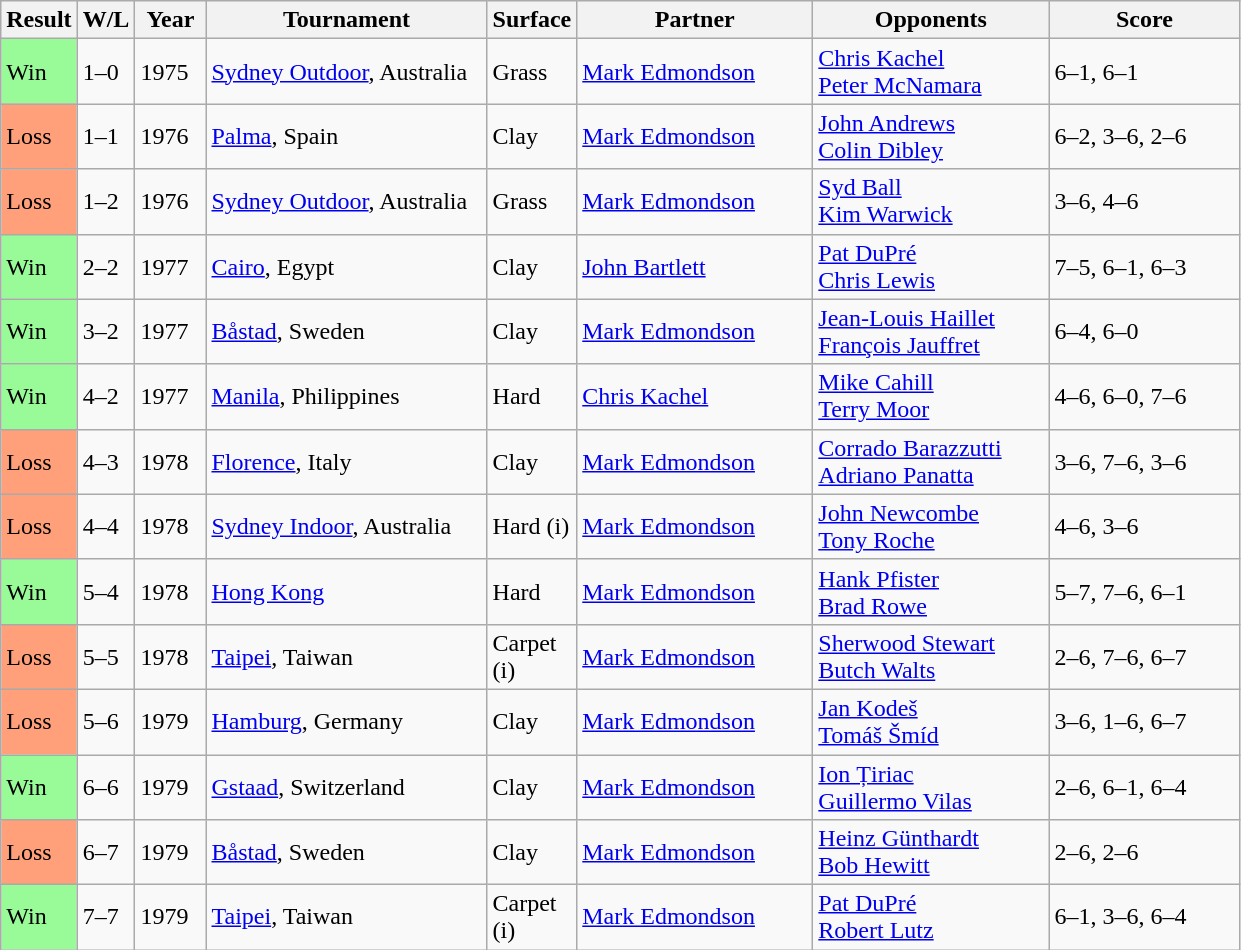<table class="sortable wikitable">
<tr>
<th style="width:40px">Result</th>
<th style="width:30px" class="unsortable">W/L</th>
<th style="width:40px">Year</th>
<th style="width:180px">Tournament</th>
<th style="width:50px">Surface</th>
<th style="width:150px">Partner</th>
<th style="width:150px">Opponents</th>
<th style="width:120px" class="unsortable">Score</th>
</tr>
<tr>
<td style="background:#98fb98;">Win</td>
<td>1–0</td>
<td>1975</td>
<td><a href='#'>Sydney Outdoor</a>, Australia</td>
<td>Grass</td>
<td> <a href='#'>Mark Edmondson</a></td>
<td> <a href='#'>Chris Kachel</a> <br>  <a href='#'>Peter McNamara</a></td>
<td>6–1, 6–1</td>
</tr>
<tr>
<td style="background:#ffa07a;">Loss</td>
<td>1–1</td>
<td>1976</td>
<td><a href='#'>Palma</a>, Spain</td>
<td>Clay</td>
<td> <a href='#'>Mark Edmondson</a></td>
<td> <a href='#'>John Andrews</a> <br>  <a href='#'>Colin Dibley</a></td>
<td>6–2, 3–6, 2–6</td>
</tr>
<tr>
<td style="background:#ffa07a;">Loss</td>
<td>1–2</td>
<td>1976</td>
<td><a href='#'>Sydney Outdoor</a>, Australia</td>
<td>Grass</td>
<td> <a href='#'>Mark Edmondson</a></td>
<td> <a href='#'>Syd Ball</a> <br>  <a href='#'>Kim Warwick</a></td>
<td>3–6, 4–6</td>
</tr>
<tr>
<td style="background:#98fb98;">Win</td>
<td>2–2</td>
<td>1977</td>
<td><a href='#'>Cairo</a>, Egypt</td>
<td>Clay</td>
<td> <a href='#'>John Bartlett</a></td>
<td> <a href='#'>Pat DuPré</a> <br>  <a href='#'>Chris Lewis</a></td>
<td>7–5, 6–1, 6–3</td>
</tr>
<tr>
<td style="background:#98fb98;">Win</td>
<td>3–2</td>
<td>1977</td>
<td><a href='#'>Båstad</a>, Sweden</td>
<td>Clay</td>
<td> <a href='#'>Mark Edmondson</a></td>
<td> <a href='#'>Jean-Louis Haillet</a> <br>  <a href='#'>François Jauffret</a></td>
<td>6–4, 6–0</td>
</tr>
<tr>
<td style="background:#98fb98;">Win</td>
<td>4–2</td>
<td>1977</td>
<td><a href='#'>Manila</a>, Philippines</td>
<td>Hard</td>
<td> <a href='#'>Chris Kachel</a></td>
<td> <a href='#'>Mike Cahill</a> <br>  <a href='#'>Terry Moor</a></td>
<td>4–6, 6–0, 7–6</td>
</tr>
<tr>
<td style="background:#ffa07a;">Loss</td>
<td>4–3</td>
<td>1978</td>
<td><a href='#'>Florence</a>, Italy</td>
<td>Clay</td>
<td> <a href='#'>Mark Edmondson</a></td>
<td> <a href='#'>Corrado Barazzutti</a> <br>  <a href='#'>Adriano Panatta</a></td>
<td>3–6, 7–6, 3–6</td>
</tr>
<tr>
<td style="background:#ffa07a;">Loss</td>
<td>4–4</td>
<td>1978</td>
<td><a href='#'>Sydney Indoor</a>, Australia</td>
<td>Hard (i)</td>
<td> <a href='#'>Mark Edmondson</a></td>
<td> <a href='#'>John Newcombe</a> <br>  <a href='#'>Tony Roche</a></td>
<td>4–6, 3–6</td>
</tr>
<tr>
<td style="background:#98fb98;">Win</td>
<td>5–4</td>
<td>1978</td>
<td><a href='#'>Hong Kong</a></td>
<td>Hard</td>
<td> <a href='#'>Mark Edmondson</a></td>
<td> <a href='#'>Hank Pfister</a> <br>  <a href='#'>Brad Rowe</a></td>
<td>5–7, 7–6, 6–1</td>
</tr>
<tr>
<td style="background:#ffa07a;">Loss</td>
<td>5–5</td>
<td>1978</td>
<td><a href='#'>Taipei</a>, Taiwan</td>
<td>Carpet (i)</td>
<td> <a href='#'>Mark Edmondson</a></td>
<td> <a href='#'>Sherwood Stewart</a> <br>  <a href='#'>Butch Walts</a></td>
<td>2–6, 7–6, 6–7</td>
</tr>
<tr>
<td style="background:#ffa07a;">Loss</td>
<td>5–6</td>
<td>1979</td>
<td><a href='#'>Hamburg</a>, Germany</td>
<td>Clay</td>
<td> <a href='#'>Mark Edmondson</a></td>
<td> <a href='#'>Jan Kodeš</a> <br>  <a href='#'>Tomáš Šmíd</a></td>
<td>3–6, 1–6, 6–7</td>
</tr>
<tr>
<td style="background:#98fb98;">Win</td>
<td>6–6</td>
<td>1979</td>
<td><a href='#'>Gstaad</a>, Switzerland</td>
<td>Clay</td>
<td> <a href='#'>Mark Edmondson</a></td>
<td> <a href='#'>Ion Țiriac</a> <br>  <a href='#'>Guillermo Vilas</a></td>
<td>2–6, 6–1, 6–4</td>
</tr>
<tr>
<td style="background:#ffa07a;">Loss</td>
<td>6–7</td>
<td>1979</td>
<td><a href='#'>Båstad</a>, Sweden</td>
<td>Clay</td>
<td> <a href='#'>Mark Edmondson</a></td>
<td> <a href='#'>Heinz Günthardt</a> <br>  <a href='#'>Bob Hewitt</a></td>
<td>2–6, 2–6</td>
</tr>
<tr>
<td style="background:#98fb98;">Win</td>
<td>7–7</td>
<td>1979</td>
<td><a href='#'>Taipei</a>, Taiwan</td>
<td>Carpet (i)</td>
<td> <a href='#'>Mark Edmondson</a></td>
<td> <a href='#'>Pat DuPré</a> <br>  <a href='#'>Robert Lutz</a></td>
<td>6–1, 3–6, 6–4</td>
</tr>
</table>
